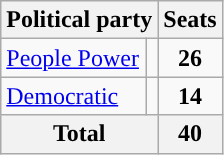<table class="wikitable">
<tr>
<th colspan="2">Political party</th>
<th>Seats</th>
</tr>
<tr>
<td><a href='#'>People Power</a></td>
<td style="background:"></td>
<td style="text-align: center;"><strong>26</strong></td>
</tr>
<tr>
<td><a href='#'>Democratic</a></td>
<td style="background:"></td>
<td style="text-align: center;"><strong>14</strong></td>
</tr>
<tr>
<th colspan="2">Total</th>
<th>40</th>
</tr>
</table>
